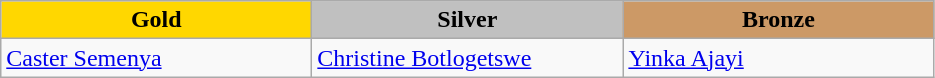<table class="wikitable" style="text-align:left">
<tr align="center">
<td width=200 bgcolor=gold><strong>Gold</strong></td>
<td width=200 bgcolor=silver><strong>Silver</strong></td>
<td width=200 bgcolor=CC9966><strong>Bronze</strong></td>
</tr>
<tr>
<td><a href='#'>Caster Semenya</a><br><em></em></td>
<td><a href='#'>Christine Botlogetswe</a><br><em></em></td>
<td><a href='#'>Yinka Ajayi</a><br><em></em></td>
</tr>
</table>
